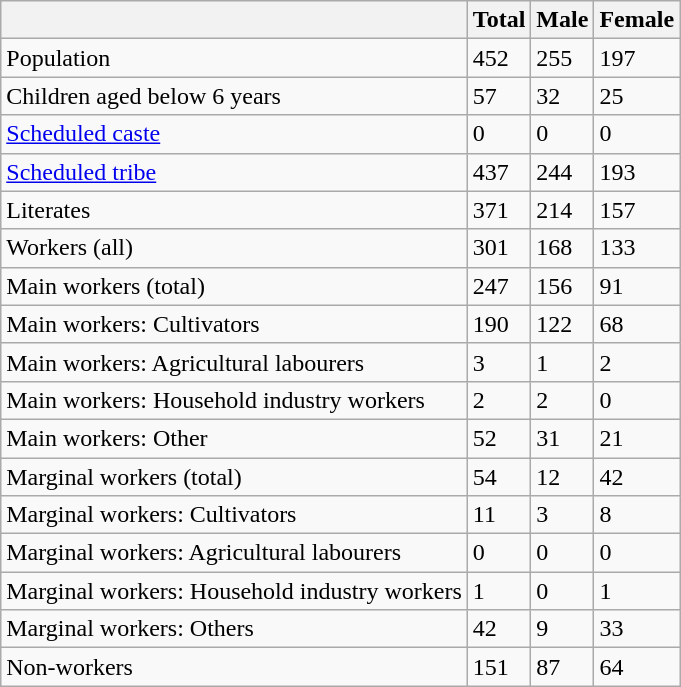<table class="wikitable sortable">
<tr>
<th></th>
<th>Total</th>
<th>Male</th>
<th>Female</th>
</tr>
<tr>
<td>Population</td>
<td>452</td>
<td>255</td>
<td>197</td>
</tr>
<tr>
<td>Children aged below 6 years</td>
<td>57</td>
<td>32</td>
<td>25</td>
</tr>
<tr>
<td><a href='#'>Scheduled caste</a></td>
<td>0</td>
<td>0</td>
<td>0</td>
</tr>
<tr>
<td><a href='#'>Scheduled tribe</a></td>
<td>437</td>
<td>244</td>
<td>193</td>
</tr>
<tr>
<td>Literates</td>
<td>371</td>
<td>214</td>
<td>157</td>
</tr>
<tr>
<td>Workers (all)</td>
<td>301</td>
<td>168</td>
<td>133</td>
</tr>
<tr>
<td>Main workers (total)</td>
<td>247</td>
<td>156</td>
<td>91</td>
</tr>
<tr>
<td>Main workers: Cultivators</td>
<td>190</td>
<td>122</td>
<td>68</td>
</tr>
<tr>
<td>Main workers: Agricultural labourers</td>
<td>3</td>
<td>1</td>
<td>2</td>
</tr>
<tr>
<td>Main workers: Household industry workers</td>
<td>2</td>
<td>2</td>
<td>0</td>
</tr>
<tr>
<td>Main workers: Other</td>
<td>52</td>
<td>31</td>
<td>21</td>
</tr>
<tr>
<td>Marginal workers (total)</td>
<td>54</td>
<td>12</td>
<td>42</td>
</tr>
<tr>
<td>Marginal workers: Cultivators</td>
<td>11</td>
<td>3</td>
<td>8</td>
</tr>
<tr>
<td>Marginal workers: Agricultural labourers</td>
<td>0</td>
<td>0</td>
<td>0</td>
</tr>
<tr>
<td>Marginal workers: Household industry workers</td>
<td>1</td>
<td>0</td>
<td>1</td>
</tr>
<tr>
<td>Marginal workers: Others</td>
<td>42</td>
<td>9</td>
<td>33</td>
</tr>
<tr>
<td>Non-workers</td>
<td>151</td>
<td>87</td>
<td>64</td>
</tr>
</table>
